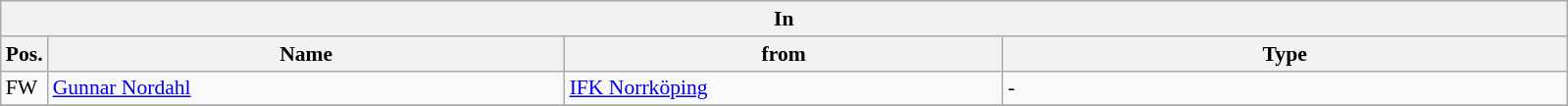<table class="wikitable" style="font-size:90%;">
<tr>
<th colspan="4">In</th>
</tr>
<tr>
<th width=3%>Pos.</th>
<th width=33%>Name</th>
<th width=28%>from</th>
<th width=36%>Type</th>
</tr>
<tr>
<td>FW</td>
<td><a href='#'>Gunnar Nordahl</a></td>
<td><a href='#'>IFK Norrköping</a></td>
<td>-</td>
</tr>
<tr>
</tr>
</table>
